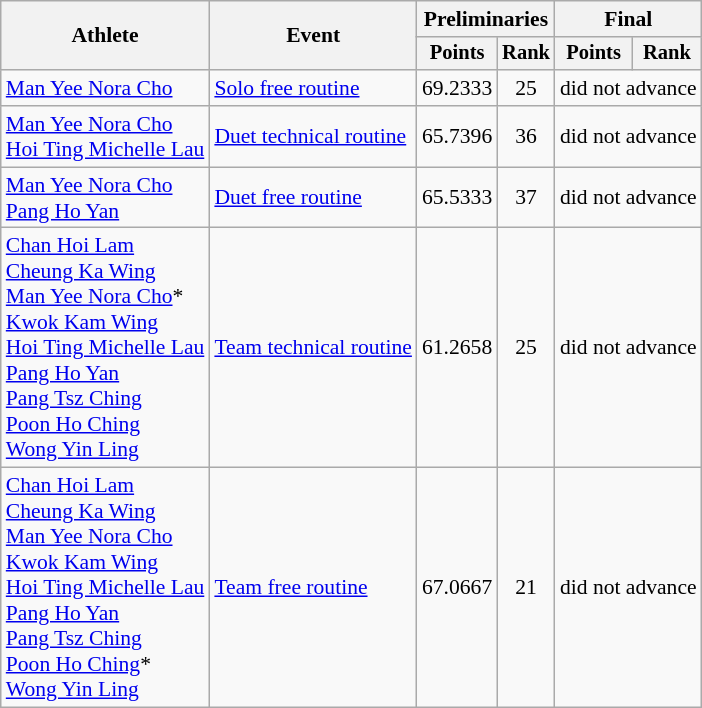<table class=wikitable style="font-size:90%">
<tr>
<th rowspan="2">Athlete</th>
<th rowspan="2">Event</th>
<th colspan="2">Preliminaries</th>
<th colspan="2">Final</th>
</tr>
<tr style="font-size:95%">
<th>Points</th>
<th>Rank</th>
<th>Points</th>
<th>Rank</th>
</tr>
<tr align=center>
<td align=left><a href='#'>Man Yee Nora Cho</a></td>
<td align=left><a href='#'>Solo free routine</a></td>
<td>69.2333</td>
<td>25</td>
<td colspan=2>did not advance</td>
</tr>
<tr align=center>
<td align=left><a href='#'>Man Yee Nora Cho</a><br><a href='#'>Hoi Ting Michelle Lau</a></td>
<td align=left><a href='#'>Duet technical routine</a></td>
<td>65.7396</td>
<td>36</td>
<td colspan=2>did not advance</td>
</tr>
<tr align=center>
<td align=left><a href='#'>Man Yee Nora Cho</a><br><a href='#'>Pang Ho Yan</a></td>
<td align=left><a href='#'>Duet free routine</a></td>
<td>65.5333</td>
<td>37</td>
<td colspan=2>did not advance</td>
</tr>
<tr align=center>
<td align=left><a href='#'>Chan Hoi Lam</a><br><a href='#'>Cheung Ka Wing</a><br><a href='#'>Man Yee Nora Cho</a>*<br><a href='#'>Kwok Kam Wing</a><br><a href='#'>Hoi Ting Michelle Lau</a><br><a href='#'>Pang Ho Yan</a><br><a href='#'>Pang Tsz Ching</a><br><a href='#'>Poon Ho Ching</a><br><a href='#'>Wong Yin Ling</a></td>
<td align=left><a href='#'>Team technical routine</a></td>
<td>61.2658</td>
<td>25</td>
<td colspan=2>did not advance</td>
</tr>
<tr align=center>
<td align=left><a href='#'>Chan Hoi Lam</a><br><a href='#'>Cheung Ka Wing</a><br><a href='#'>Man Yee Nora Cho</a><br><a href='#'>Kwok Kam Wing</a><br><a href='#'>Hoi Ting Michelle Lau</a><br><a href='#'>Pang Ho Yan</a><br><a href='#'>Pang Tsz Ching</a><br><a href='#'>Poon Ho Ching</a>*<br><a href='#'>Wong Yin Ling</a></td>
<td align=left><a href='#'>Team free routine</a></td>
<td>67.0667</td>
<td>21</td>
<td colspan=2>did not advance</td>
</tr>
</table>
